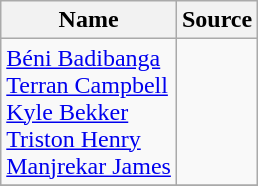<table class="wikitable">
<tr>
<th>Name</th>
<th>Source</th>
</tr>
<tr>
<td><a href='#'>Béni Badibanga</a><br><a href='#'>Terran Campbell</a><br><a href='#'>Kyle Bekker</a><br><a href='#'>Triston Henry</a><br><a href='#'>Manjrekar James</a></td>
<td></td>
</tr>
<tr>
</tr>
</table>
